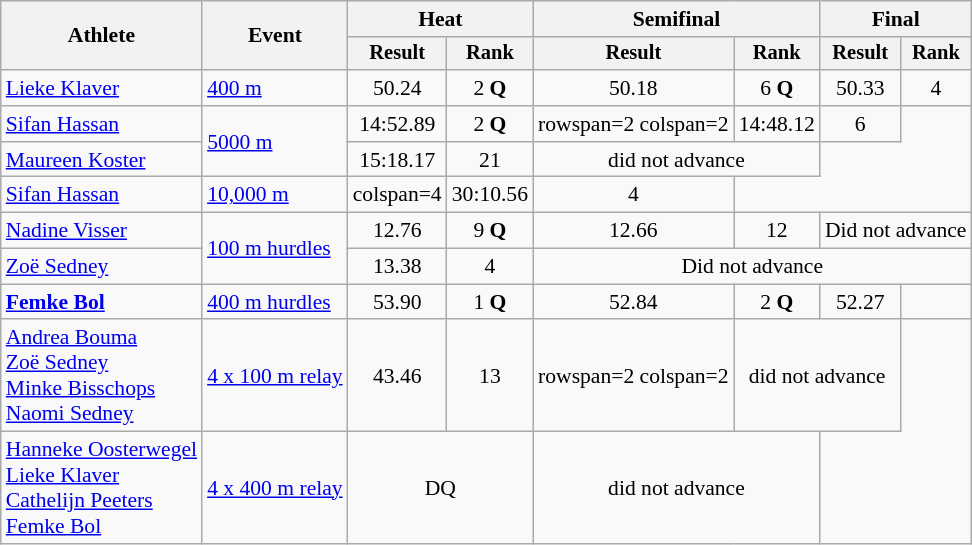<table class="wikitable" style="font-size:90%">
<tr>
<th rowspan="2">Athlete</th>
<th rowspan="2">Event</th>
<th colspan="2">Heat</th>
<th colspan="2">Semifinal</th>
<th colspan="2">Final</th>
</tr>
<tr style="font-size:95%">
<th>Result</th>
<th>Rank</th>
<th>Result</th>
<th>Rank</th>
<th>Result</th>
<th>Rank</th>
</tr>
<tr align="center">
<td align="left"><a href='#'>Lieke Klaver</a></td>
<td rowspan="1" align="left"><a href='#'>400 m</a></td>
<td>50.24</td>
<td>2 <strong>Q</strong></td>
<td>50.18</td>
<td>6 <strong>Q</strong></td>
<td>50.33</td>
<td>4</td>
</tr>
<tr align="center">
<td align="left"><a href='#'>Sifan Hassan</a></td>
<td rowspan="2" align="left"><a href='#'>5000 m</a></td>
<td>14:52.89</td>
<td>2 <strong>Q</strong></td>
<td>rowspan=2 colspan=2 </td>
<td>14:48.12</td>
<td>6</td>
</tr>
<tr align="center">
<td align="left"><a href='#'>Maureen Koster</a></td>
<td>15:18.17</td>
<td>21</td>
<td colspan=2>did not advance</td>
</tr>
<tr align="center">
<td align="left"><a href='#'>Sifan Hassan</a></td>
<td rowspan="1" align="left"><a href='#'>10,000 m</a></td>
<td>colspan=4 </td>
<td>30:10.56</td>
<td>4</td>
</tr>
<tr align="center">
<td align="left"><a href='#'>Nadine Visser</a></td>
<td rowspan="2" align="left"><a href='#'>100 m hurdles</a></td>
<td>12.76</td>
<td>9 <strong>Q</strong></td>
<td>12.66</td>
<td>12</td>
<td colspan=2>Did not advance</td>
</tr>
<tr align="center">
<td align="left"><a href='#'>Zoë Sedney</a></td>
<td>13.38</td>
<td>4</td>
<td colspan=4>Did not advance</td>
</tr>
<tr align="center">
<td align="left"><strong><a href='#'>Femke Bol</a></strong></td>
<td rowspan="1" align="left"><a href='#'>400 m hurdles</a></td>
<td>53.90</td>
<td>1 <strong>Q</strong></td>
<td>52.84</td>
<td>2 <strong>Q</strong></td>
<td>52.27</td>
<td></td>
</tr>
<tr align="center">
<td align="left"><a href='#'>Andrea Bouma</a><br><a href='#'>Zoë Sedney</a><br><a href='#'>Minke Bisschops</a><br><a href='#'>Naomi Sedney</a></td>
<td rowspan="1" align="left"><a href='#'>4 x 100 m relay</a></td>
<td>43.46</td>
<td>13</td>
<td>rowspan=2 colspan=2 </td>
<td colspan=2>did not advance</td>
</tr>
<tr align="center">
<td align="left"><a href='#'>Hanneke Oosterwegel</a><br><a href='#'>Lieke Klaver</a><br><a href='#'>Cathelijn Peeters</a><br><a href='#'>Femke Bol</a></td>
<td rowspan="1" align="left"><a href='#'>4 x 400 m relay</a></td>
<td colspan=2>DQ</td>
<td colspan=2>did not advance</td>
</tr>
</table>
